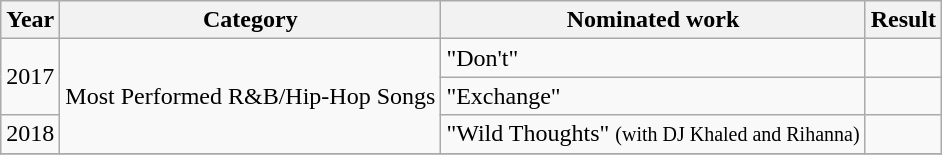<table class="wikitable">
<tr>
<th>Year</th>
<th>Category</th>
<th>Nominated work</th>
<th>Result</th>
</tr>
<tr>
<td rowspan="2">2017</td>
<td rowspan="3">Most Performed R&B/Hip-Hop Songs</td>
<td>"Don't"</td>
<td></td>
</tr>
<tr>
<td>"Exchange"</td>
<td></td>
</tr>
<tr>
<td>2018</td>
<td>"Wild Thoughts" <small>(with DJ Khaled and Rihanna)</small></td>
<td></td>
</tr>
<tr>
</tr>
</table>
